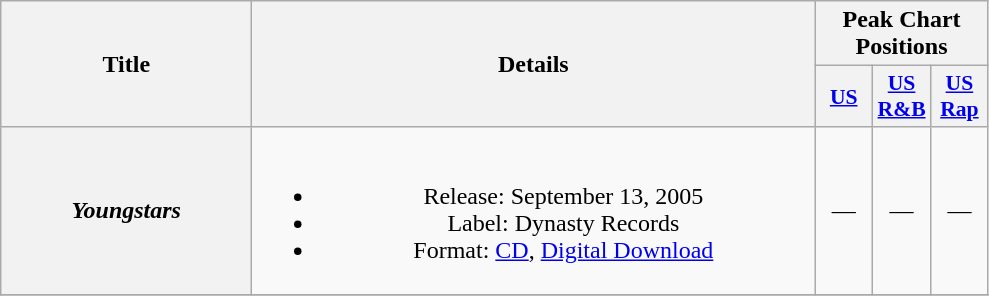<table class="wikitable plainrowheaders" style="text-align:center;" border="1">
<tr>
<th scope="col" rowspan="2" style="width:10em;">Title</th>
<th scope="col" rowspan="2" style="width:23em;">Details</th>
<th scope="col" colspan="3">Peak Chart Positions</th>
</tr>
<tr>
<th scope="col" style="width:2.2em;font-size:90%;"><a href='#'>US</a></th>
<th scope="col" style="width:2.2em;font-size:90%;"><a href='#'>US R&B</a></th>
<th scope="col" style="width:2.2em;font-size:90%;"><a href='#'>US Rap</a></th>
</tr>
<tr>
<th scope="row"><em>Youngstars</em></th>
<td><br><ul><li>Release: September 13, 2005</li><li>Label: Dynasty Records</li><li>Format: <a href='#'>CD</a>, <a href='#'>Digital Download</a></li></ul></td>
<td>—</td>
<td>—</td>
<td>—</td>
</tr>
<tr>
</tr>
</table>
